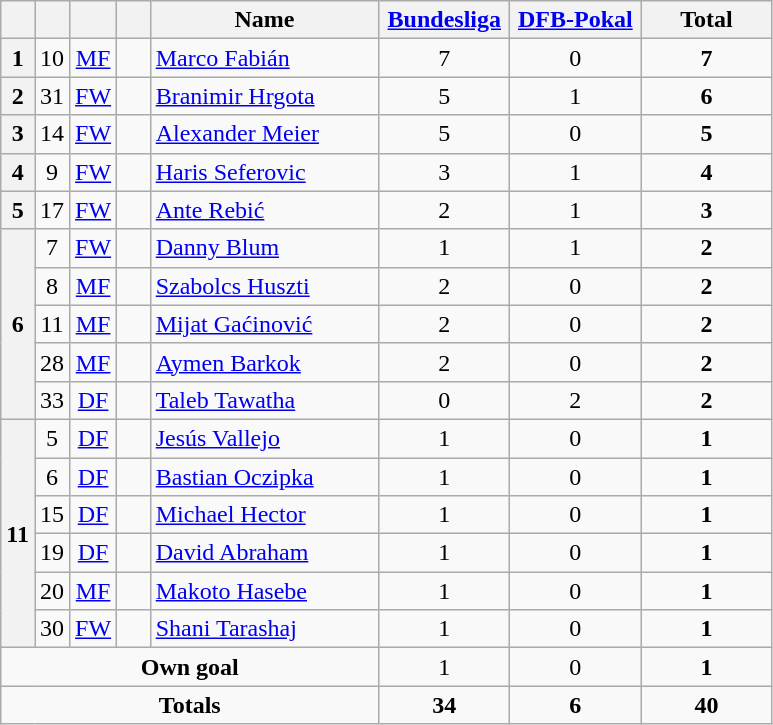<table class="wikitable" style="text-align:center">
<tr>
<th width=15></th>
<th width=15></th>
<th width=15></th>
<th width=15></th>
<th width=145>Name</th>
<th width=80><strong><a href='#'>Bundesliga</a></strong></th>
<th width=80><strong><a href='#'>DFB-Pokal</a></strong></th>
<th width=80>Total</th>
</tr>
<tr>
<th>1</th>
<td>10</td>
<td><a href='#'>MF</a></td>
<td></td>
<td align=left><a href='#'>Marco Fabián</a></td>
<td>7</td>
<td>0</td>
<td><strong>7</strong></td>
</tr>
<tr>
<th>2</th>
<td>31</td>
<td><a href='#'>FW</a></td>
<td></td>
<td align=left><a href='#'>Branimir Hrgota</a></td>
<td>5</td>
<td>1</td>
<td><strong>6</strong></td>
</tr>
<tr>
<th>3</th>
<td>14</td>
<td><a href='#'>FW</a></td>
<td></td>
<td align=left><a href='#'>Alexander Meier</a></td>
<td>5</td>
<td>0</td>
<td><strong>5</strong></td>
</tr>
<tr>
<th>4</th>
<td>9</td>
<td><a href='#'>FW</a></td>
<td></td>
<td align=left><a href='#'>Haris Seferovic</a></td>
<td>3</td>
<td>1</td>
<td><strong>4</strong></td>
</tr>
<tr>
<th>5</th>
<td>17</td>
<td><a href='#'>FW</a></td>
<td></td>
<td align=left><a href='#'>Ante Rebić</a></td>
<td>2</td>
<td>1</td>
<td><strong>3</strong></td>
</tr>
<tr>
<th rowspan=5>6</th>
<td>7</td>
<td><a href='#'>FW</a></td>
<td></td>
<td align=left><a href='#'>Danny Blum</a></td>
<td>1</td>
<td>1</td>
<td><strong>2</strong></td>
</tr>
<tr>
<td>8</td>
<td><a href='#'>MF</a></td>
<td></td>
<td align=left><a href='#'>Szabolcs Huszti</a></td>
<td>2</td>
<td>0</td>
<td><strong>2</strong></td>
</tr>
<tr>
<td>11</td>
<td><a href='#'>MF</a></td>
<td></td>
<td align=left><a href='#'>Mijat Gaćinović</a></td>
<td>2</td>
<td>0</td>
<td><strong>2</strong></td>
</tr>
<tr>
<td>28</td>
<td><a href='#'>MF</a></td>
<td></td>
<td align=left><a href='#'>Aymen Barkok</a></td>
<td>2</td>
<td>0</td>
<td><strong>2</strong></td>
</tr>
<tr>
<td>33</td>
<td><a href='#'>DF</a></td>
<td></td>
<td align=left><a href='#'>Taleb Tawatha</a></td>
<td>0</td>
<td>2</td>
<td><strong>2</strong></td>
</tr>
<tr>
<th rowspan=6>11</th>
<td>5</td>
<td><a href='#'>DF</a></td>
<td></td>
<td align=left><a href='#'>Jesús Vallejo</a></td>
<td>1</td>
<td>0</td>
<td><strong>1</strong></td>
</tr>
<tr>
<td>6</td>
<td><a href='#'>DF</a></td>
<td></td>
<td align=left><a href='#'>Bastian Oczipka</a></td>
<td>1</td>
<td>0</td>
<td><strong>1</strong></td>
</tr>
<tr>
<td>15</td>
<td><a href='#'>DF</a></td>
<td></td>
<td align=left><a href='#'>Michael Hector</a></td>
<td>1</td>
<td>0</td>
<td><strong>1</strong></td>
</tr>
<tr>
<td>19</td>
<td><a href='#'>DF</a></td>
<td></td>
<td align=left><a href='#'>David Abraham</a></td>
<td>1</td>
<td>0</td>
<td><strong>1</strong></td>
</tr>
<tr>
<td>20</td>
<td><a href='#'>MF</a></td>
<td></td>
<td align=left><a href='#'>Makoto Hasebe</a></td>
<td>1</td>
<td>0</td>
<td><strong>1</strong></td>
</tr>
<tr>
<td>30</td>
<td><a href='#'>FW</a></td>
<td></td>
<td align=left><a href='#'>Shani Tarashaj</a></td>
<td>1</td>
<td>0</td>
<td><strong>1</strong></td>
</tr>
<tr>
<td colspan=5><strong>Own goal</strong></td>
<td>1</td>
<td>0</td>
<td><strong>1</strong></td>
</tr>
<tr>
<td colspan=5><strong>Totals</strong></td>
<td><strong>34</strong></td>
<td><strong>6</strong></td>
<td><strong>40</strong></td>
</tr>
</table>
